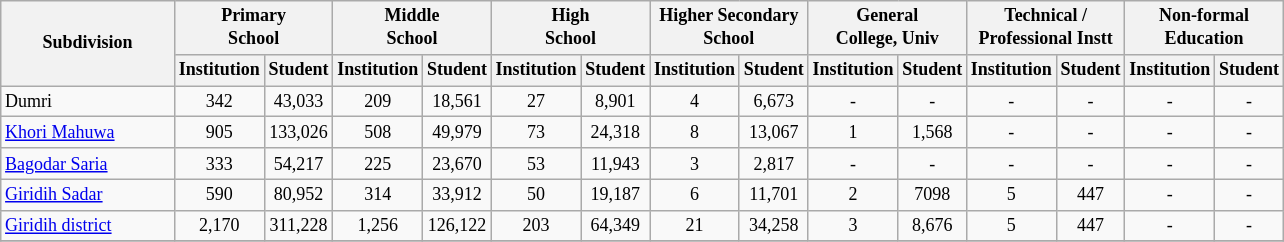<table class="wikitable" style="text-align:center;font-size: 9pt">
<tr>
<th width="110" rowspan="2">Subdivision</th>
<th colspan="2">Primary<br>School</th>
<th colspan="2">Middle<br>School</th>
<th colspan="2">High<br>School</th>
<th colspan="2">Higher Secondary<br>School</th>
<th colspan="2">General<br>College, Univ</th>
<th colspan="2">Technical /<br>Professional Instt</th>
<th colspan="2">Non-formal<br>Education</th>
</tr>
<tr>
<th width="30">Institution</th>
<th width="30">Student</th>
<th width="30">Institution</th>
<th width="30">Student</th>
<th width="30">Institution</th>
<th width="30">Student</th>
<th width="30">Institution</th>
<th width="30">Student</th>
<th width="30">Institution</th>
<th width="30">Student</th>
<th width="30">Institution</th>
<th width="30">Student</th>
<th width="30">Institution</th>
<th width="30">Student<br></th>
</tr>
<tr>
<td align=left>Dumri</td>
<td align="center">342</td>
<td align="center">43,033</td>
<td align="center">209</td>
<td align="center">18,561</td>
<td align="center">27</td>
<td align="center">8,901</td>
<td align="center">4</td>
<td align="center">6,673</td>
<td align="center">-</td>
<td align="center">-</td>
<td align="center">-</td>
<td align="center">-</td>
<td align="center">-</td>
<td align="center">-</td>
</tr>
<tr>
<td align=left><a href='#'>Khori Mahuwa</a></td>
<td align="center">905</td>
<td align="center">133,026</td>
<td align="center">508</td>
<td align="center">49,979</td>
<td align="center">73</td>
<td align="center">24,318</td>
<td align="center">8</td>
<td align="center">13,067</td>
<td align="center">1</td>
<td align="center">1,568</td>
<td align="center">-</td>
<td align="center">-</td>
<td align="center">-</td>
<td align="center">-</td>
</tr>
<tr>
<td align=left><a href='#'>Bagodar Saria</a></td>
<td align="center">333</td>
<td align="center">54,217</td>
<td align="center">225</td>
<td align="center">23,670</td>
<td align="center">53</td>
<td align="center">11,943</td>
<td align="center">3</td>
<td align="center">2,817</td>
<td align="center">-</td>
<td align="center">-</td>
<td align="center">-</td>
<td align="center">-</td>
<td align="center">-</td>
<td align="center">-</td>
</tr>
<tr>
<td align=left><a href='#'>Giridih Sadar</a></td>
<td align="center">590</td>
<td align="center">80,952</td>
<td align="center">314</td>
<td align="center">33,912</td>
<td align="center">50</td>
<td align="center">19,187</td>
<td align="center">6</td>
<td align="center">11,701</td>
<td align="center">2</td>
<td align="center">7098</td>
<td align="center">5</td>
<td align="center">447</td>
<td align="center">-</td>
<td align="center">-</td>
</tr>
<tr>
<td align=left><a href='#'>Giridih district</a></td>
<td align="center">2,170</td>
<td align="center">311,228</td>
<td align="center">1,256</td>
<td align="center">126,122</td>
<td align="center">203</td>
<td align="center">64,349</td>
<td align="center">21</td>
<td align="center">34,258</td>
<td align="center">3</td>
<td align="center">8,676</td>
<td align="center">5</td>
<td align="center">447</td>
<td align="center">-</td>
<td align="center">-</td>
</tr>
<tr>
</tr>
</table>
